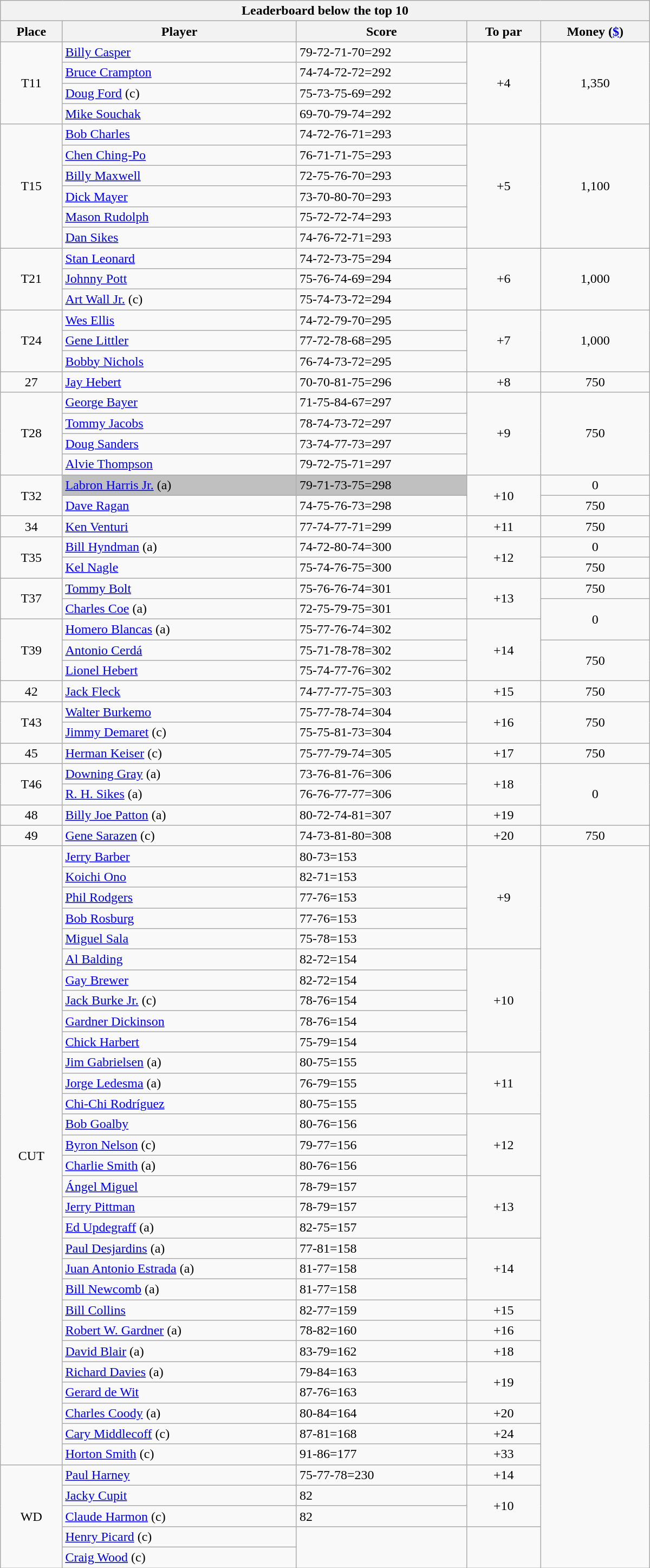<table class="collapsible collapsed wikitable" style="width:50em; margin-top:-1px">
<tr>
<th scope="col" colspan="6">Leaderboard below the top 10</th>
</tr>
<tr>
<th>Place</th>
<th>Player</th>
<th>Score</th>
<th>To par</th>
<th>Money (<a href='#'>$</a>)</th>
</tr>
<tr>
<td rowspan=4 align=center>T11</td>
<td> <a href='#'>Billy Casper</a></td>
<td>79-72-71-70=292</td>
<td rowspan=4 align=center>+4</td>
<td rowspan=4 align=center>1,350</td>
</tr>
<tr>
<td> <a href='#'>Bruce Crampton</a></td>
<td>74-74-72-72=292</td>
</tr>
<tr>
<td> <a href='#'>Doug Ford</a> (c)</td>
<td>75-73-75-69=292</td>
</tr>
<tr>
<td> <a href='#'>Mike Souchak</a></td>
<td>69-70-79-74=292</td>
</tr>
<tr>
<td rowspan=6 align=center>T15</td>
<td> <a href='#'>Bob Charles</a></td>
<td>74-72-76-71=293</td>
<td rowspan=6 align=center>+5</td>
<td rowspan=6 align=center>1,100</td>
</tr>
<tr>
<td> <a href='#'>Chen Ching-Po</a></td>
<td>76-71-71-75=293</td>
</tr>
<tr>
<td> <a href='#'>Billy Maxwell</a></td>
<td>72-75-76-70=293</td>
</tr>
<tr>
<td> <a href='#'>Dick Mayer</a></td>
<td>73-70-80-70=293</td>
</tr>
<tr>
<td> <a href='#'>Mason Rudolph</a></td>
<td>75-72-72-74=293</td>
</tr>
<tr>
<td> <a href='#'>Dan Sikes</a></td>
<td>74-76-72-71=293</td>
</tr>
<tr>
<td rowspan=3 align=center>T21</td>
<td> <a href='#'>Stan Leonard</a></td>
<td>74-72-73-75=294</td>
<td rowspan=3 align=center>+6</td>
<td rowspan=3 align=center>1,000</td>
</tr>
<tr>
<td> <a href='#'>Johnny Pott</a></td>
<td>75-76-74-69=294</td>
</tr>
<tr>
<td> <a href='#'>Art Wall Jr.</a> (c)</td>
<td>75-74-73-72=294</td>
</tr>
<tr>
<td rowspan=3 align=center>T24</td>
<td> <a href='#'>Wes Ellis</a></td>
<td>74-72-79-70=295</td>
<td rowspan=3 align=center>+7</td>
<td rowspan=3 align=center>1,000</td>
</tr>
<tr>
<td> <a href='#'>Gene Littler</a></td>
<td>77-72-78-68=295</td>
</tr>
<tr>
<td> <a href='#'>Bobby Nichols</a></td>
<td>76-74-73-72=295</td>
</tr>
<tr>
<td align=center>27</td>
<td> <a href='#'>Jay Hebert</a></td>
<td>70-70-81-75=296</td>
<td align=center>+8</td>
<td align=center>750</td>
</tr>
<tr>
<td rowspan=4 align=center>T28</td>
<td> <a href='#'>George Bayer</a></td>
<td>71-75-84-67=297</td>
<td rowspan=4 align=center>+9</td>
<td rowspan=4 align=center>750</td>
</tr>
<tr>
<td> <a href='#'>Tommy Jacobs</a></td>
<td>78-74-73-72=297</td>
</tr>
<tr>
<td> <a href='#'>Doug Sanders</a></td>
<td>73-74-77-73=297</td>
</tr>
<tr>
<td> <a href='#'>Alvie Thompson</a></td>
<td>79-72-75-71=297</td>
</tr>
<tr>
<td rowspan=2 align=center>T32</td>
<td style="background:silver"> <a href='#'>Labron Harris Jr.</a> (a)</td>
<td style="background:silver">79-71-73-75=298</td>
<td rowspan=2 align=center>+10</td>
<td align=center>0</td>
</tr>
<tr>
<td> <a href='#'>Dave Ragan</a></td>
<td>74-75-76-73=298</td>
<td align=center>750</td>
</tr>
<tr>
<td align=center>34</td>
<td> <a href='#'>Ken Venturi</a></td>
<td>77-74-77-71=299</td>
<td align=center>+11</td>
<td align=center>750</td>
</tr>
<tr>
<td rowspan=2 align=center>T35</td>
<td> <a href='#'>Bill Hyndman</a> (a)</td>
<td>74-72-80-74=300</td>
<td rowspan=2 align=center>+12</td>
<td align=center>0</td>
</tr>
<tr>
<td> <a href='#'>Kel Nagle</a></td>
<td>75-74-76-75=300</td>
<td align=center>750</td>
</tr>
<tr>
<td rowspan=2 align=center>T37</td>
<td> <a href='#'>Tommy Bolt</a></td>
<td>75-76-76-74=301</td>
<td rowspan=2 align=center>+13</td>
<td align=center>750</td>
</tr>
<tr>
<td> <a href='#'>Charles Coe</a> (a)</td>
<td>72-75-79-75=301</td>
<td rowspan=2 align=center>0</td>
</tr>
<tr>
<td rowspan=3 align=center>T39</td>
<td> <a href='#'>Homero Blancas</a> (a)</td>
<td>75-77-76-74=302</td>
<td rowspan=3 align=center>+14</td>
</tr>
<tr>
<td> <a href='#'>Antonio Cerdá</a></td>
<td>75-71-78-78=302</td>
<td rowspan=2 align=center>750</td>
</tr>
<tr>
<td> <a href='#'>Lionel Hebert</a></td>
<td>75-74-77-76=302</td>
</tr>
<tr>
<td align=center>42</td>
<td> <a href='#'>Jack Fleck</a></td>
<td>74-77-77-75=303</td>
<td align=center>+15</td>
<td align=center>750</td>
</tr>
<tr>
<td rowspan=2 align=center>T43</td>
<td> <a href='#'>Walter Burkemo</a></td>
<td>75-77-78-74=304</td>
<td rowspan=2 align=center>+16</td>
<td rowspan=2 align=center>750</td>
</tr>
<tr>
<td> <a href='#'>Jimmy Demaret</a> (c)</td>
<td>75-75-81-73=304</td>
</tr>
<tr>
<td align=center>45</td>
<td> <a href='#'>Herman Keiser</a> (c)</td>
<td>75-77-79-74=305</td>
<td align=center>+17</td>
<td align=center>750</td>
</tr>
<tr>
<td rowspan=2 align=center>T46</td>
<td> <a href='#'>Downing Gray</a> (a)</td>
<td>73-76-81-76=306</td>
<td rowspan=2 align=center>+18</td>
<td rowspan=3 align=center>0</td>
</tr>
<tr>
<td> <a href='#'>R. H. Sikes</a> (a)</td>
<td>76-76-77-77=306</td>
</tr>
<tr>
<td align=center>48</td>
<td> <a href='#'>Billy Joe Patton</a> (a)</td>
<td>80-72-74-81=307</td>
<td align=center>+19</td>
</tr>
<tr>
<td align=center>49</td>
<td> <a href='#'>Gene Sarazen</a> (c)</td>
<td>74-73-81-80=308</td>
<td align=center>+20</td>
<td align=center>750</td>
</tr>
<tr>
<td rowspan=30 align=center>CUT</td>
<td> <a href='#'>Jerry Barber</a></td>
<td>80-73=153</td>
<td rowspan=5 align=center>+9</td>
<td rowspan=35 align=center></td>
</tr>
<tr>
<td> <a href='#'>Koichi Ono</a></td>
<td>82-71=153</td>
</tr>
<tr>
<td> <a href='#'>Phil Rodgers</a></td>
<td>77-76=153</td>
</tr>
<tr>
<td> <a href='#'>Bob Rosburg</a></td>
<td>77-76=153</td>
</tr>
<tr>
<td> <a href='#'>Miguel Sala</a></td>
<td>75-78=153</td>
</tr>
<tr>
<td> <a href='#'>Al Balding</a></td>
<td>82-72=154</td>
<td rowspan=5 align=center>+10</td>
</tr>
<tr>
<td> <a href='#'>Gay Brewer</a></td>
<td>82-72=154</td>
</tr>
<tr>
<td> <a href='#'>Jack Burke Jr.</a> (c)</td>
<td>78-76=154</td>
</tr>
<tr>
<td> <a href='#'>Gardner Dickinson</a></td>
<td>78-76=154</td>
</tr>
<tr>
<td> <a href='#'>Chick Harbert</a></td>
<td>75-79=154</td>
</tr>
<tr>
<td> <a href='#'>Jim Gabrielsen</a> (a)</td>
<td>80-75=155</td>
<td rowspan=3 align=center>+11</td>
</tr>
<tr>
<td> <a href='#'>Jorge Ledesma</a> (a)</td>
<td>76-79=155</td>
</tr>
<tr>
<td> <a href='#'>Chi-Chi Rodríguez</a></td>
<td>80-75=155</td>
</tr>
<tr>
<td> <a href='#'>Bob Goalby</a></td>
<td>80-76=156</td>
<td rowspan=3 align=center>+12</td>
</tr>
<tr>
<td> <a href='#'>Byron Nelson</a> (c)</td>
<td>79-77=156</td>
</tr>
<tr>
<td> <a href='#'>Charlie Smith</a> (a)</td>
<td>80-76=156</td>
</tr>
<tr>
<td> <a href='#'>Ángel Miguel</a></td>
<td>78-79=157</td>
<td rowspan=3 align=center>+13</td>
</tr>
<tr>
<td> <a href='#'>Jerry Pittman</a></td>
<td>78-79=157</td>
</tr>
<tr>
<td> <a href='#'>Ed Updegraff</a> (a)</td>
<td>82-75=157</td>
</tr>
<tr>
<td> <a href='#'>Paul Desjardins</a> (a)</td>
<td>77-81=158</td>
<td rowspan=3 align=center>+14</td>
</tr>
<tr>
<td> <a href='#'>Juan Antonio Estrada</a> (a)</td>
<td>81-77=158</td>
</tr>
<tr>
<td> <a href='#'>Bill Newcomb</a> (a)</td>
<td>81-77=158</td>
</tr>
<tr>
<td> <a href='#'>Bill Collins</a></td>
<td>82-77=159</td>
<td align=center>+15</td>
</tr>
<tr>
<td> <a href='#'>Robert W. Gardner</a> (a)</td>
<td>78-82=160</td>
<td align=center>+16</td>
</tr>
<tr>
<td> <a href='#'>David Blair</a> (a)</td>
<td>83-79=162</td>
<td align=center>+18</td>
</tr>
<tr>
<td> <a href='#'>Richard Davies</a> (a)</td>
<td>79-84=163</td>
<td rowspan=2 align=center>+19</td>
</tr>
<tr>
<td> <a href='#'>Gerard de Wit</a></td>
<td>87-76=163</td>
</tr>
<tr>
<td> <a href='#'>Charles Coody</a> (a)</td>
<td>80-84=164</td>
<td align=center>+20</td>
</tr>
<tr>
<td> <a href='#'>Cary Middlecoff</a> (c)</td>
<td>87-81=168</td>
<td align=center>+24</td>
</tr>
<tr>
<td> <a href='#'>Horton Smith</a> (c)</td>
<td>91-86=177</td>
<td align=center>+33</td>
</tr>
<tr>
<td rowspan=5 align=center>WD</td>
<td> <a href='#'>Paul Harney</a></td>
<td>75-77-78=230</td>
<td align=center>+14</td>
</tr>
<tr>
<td> <a href='#'>Jacky Cupit</a></td>
<td>82</td>
<td rowspan=2 align=center>+10</td>
</tr>
<tr>
<td> <a href='#'>Claude Harmon</a> (c)</td>
<td>82</td>
</tr>
<tr>
<td> <a href='#'>Henry Picard</a> (c)</td>
<td rowspan=2></td>
<td rowspan=2 align=center></td>
</tr>
<tr>
<td> <a href='#'>Craig Wood</a> (c)</td>
</tr>
</table>
